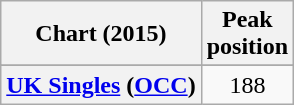<table class="wikitable plainrowheaders" style="text-align:center">
<tr>
<th scope="col">Chart (2015)</th>
<th scope="col">Peak<br>position</th>
</tr>
<tr>
</tr>
<tr>
<th scope="row"><a href='#'>UK Singles</a> (<a href='#'>OCC</a>)</th>
<td>188</td>
</tr>
</table>
